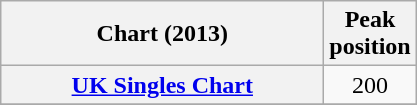<table class="wikitable sortable plainrowheaders">
<tr>
<th style="width:13em;">Chart (2013)</th>
<th>Peak<br>position</th>
</tr>
<tr>
<th scope="row"><a href='#'>UK Singles Chart</a></th>
<td align="center">200</td>
</tr>
<tr>
</tr>
</table>
